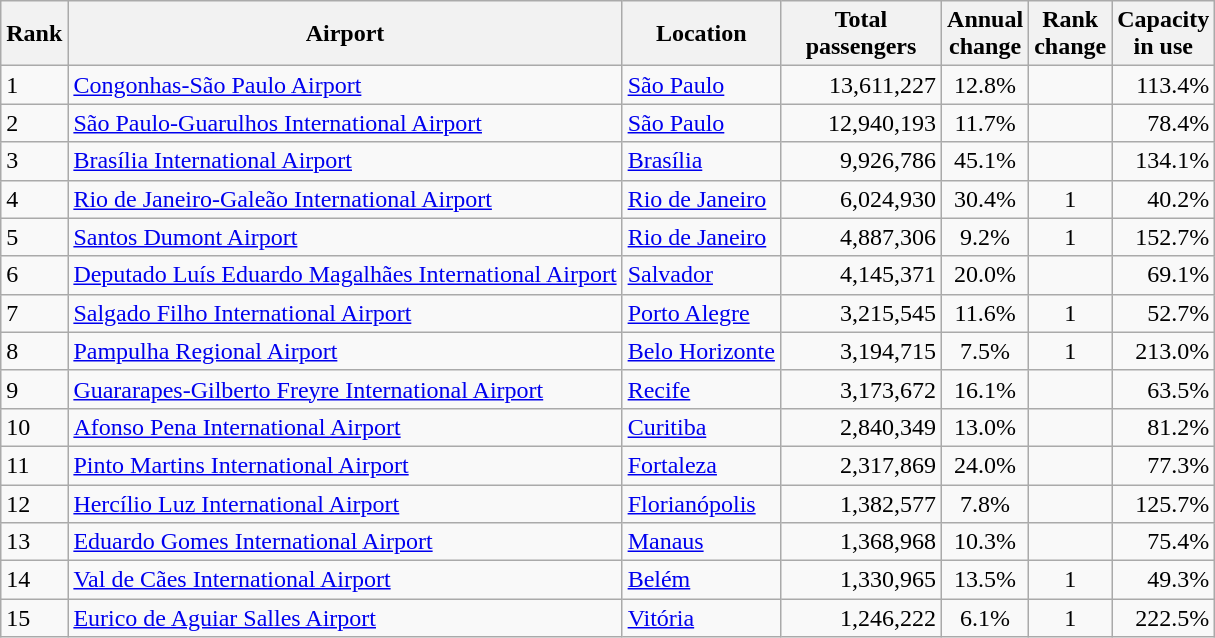<table class="wikitable">
<tr>
<th>Rank</th>
<th>Airport</th>
<th>Location</th>
<th style="width:100px">Total<br>passengers</th>
<th>Annual<br>change</th>
<th>Rank<br>change</th>
<th>Capacity<br>in use</th>
</tr>
<tr>
<td>1</td>
<td><a href='#'>Congonhas-São Paulo Airport</a></td>
<td><a href='#'>São Paulo</a></td>
<td align="right">13,611,227</td>
<td style="text-align:center;">12.8%</td>
<td style="text-align:center;"></td>
<td align="right">113.4%</td>
</tr>
<tr>
<td>2</td>
<td><a href='#'>São Paulo-Guarulhos International Airport</a></td>
<td><a href='#'>São Paulo</a></td>
<td align="right">12,940,193</td>
<td style="text-align:center;">11.7%</td>
<td style="text-align:center;"></td>
<td align="right">78.4%</td>
</tr>
<tr>
<td>3</td>
<td><a href='#'>Brasília International Airport</a></td>
<td><a href='#'>Brasília</a></td>
<td align="right">9,926,786</td>
<td style="text-align:center;">45.1%</td>
<td style="text-align:center;"></td>
<td align="right">134.1%</td>
</tr>
<tr>
<td>4</td>
<td><a href='#'>Rio de Janeiro-Galeão International Airport</a></td>
<td><a href='#'>Rio de Janeiro</a></td>
<td align="right">6,024,930</td>
<td style="text-align:center;">30.4%</td>
<td style="text-align:center;">1</td>
<td align="right">40.2%</td>
</tr>
<tr>
<td>5</td>
<td><a href='#'>Santos Dumont Airport</a></td>
<td><a href='#'>Rio de Janeiro</a></td>
<td align="right">4,887,306</td>
<td style="text-align:center;">9.2%</td>
<td style="text-align:center;">1</td>
<td align="right">152.7%</td>
</tr>
<tr>
<td>6</td>
<td><a href='#'>Deputado Luís Eduardo Magalhães International Airport</a></td>
<td><a href='#'>Salvador</a></td>
<td align="right">4,145,371</td>
<td style="text-align:center;">20.0%</td>
<td style="text-align:center;"></td>
<td align="right">69.1%</td>
</tr>
<tr>
<td>7</td>
<td><a href='#'>Salgado Filho International Airport</a></td>
<td><a href='#'>Porto Alegre</a></td>
<td align="right">3,215,545</td>
<td style="text-align:center;">11.6%</td>
<td style="text-align:center;">1</td>
<td align="right">52.7%</td>
</tr>
<tr>
<td>8</td>
<td><a href='#'>Pampulha Regional Airport</a></td>
<td><a href='#'>Belo Horizonte</a></td>
<td align="right">3,194,715</td>
<td style="text-align:center;">7.5%</td>
<td style="text-align:center;">1</td>
<td align="right">213.0%</td>
</tr>
<tr>
<td>9</td>
<td><a href='#'>Guararapes-Gilberto Freyre International Airport</a></td>
<td><a href='#'>Recife</a></td>
<td align="right">3,173,672</td>
<td style="text-align:center;">16.1%</td>
<td style="text-align:center;"></td>
<td align="right">63.5%</td>
</tr>
<tr>
<td>10</td>
<td><a href='#'>Afonso Pena International Airport</a></td>
<td><a href='#'>Curitiba</a></td>
<td align="right">2,840,349</td>
<td style="text-align:center;">13.0%</td>
<td style="text-align:center;"></td>
<td align="right">81.2%</td>
</tr>
<tr>
<td>11</td>
<td><a href='#'>Pinto Martins International Airport</a></td>
<td><a href='#'>Fortaleza</a></td>
<td align="right">2,317,869</td>
<td style="text-align:center;">24.0%</td>
<td style="text-align:center;"></td>
<td align="right">77.3%</td>
</tr>
<tr>
<td>12</td>
<td><a href='#'>Hercílio Luz International Airport</a></td>
<td><a href='#'>Florianópolis</a></td>
<td align="right">1,382,577</td>
<td style="text-align:center;">7.8%</td>
<td style="text-align:center;"></td>
<td align="right">125.7%</td>
</tr>
<tr>
<td>13</td>
<td><a href='#'>Eduardo Gomes International Airport</a></td>
<td><a href='#'>Manaus</a></td>
<td align="right">1,368,968</td>
<td style="text-align:center;">10.3%</td>
<td style="text-align:center;"></td>
<td align="right">75.4%</td>
</tr>
<tr>
<td>14</td>
<td><a href='#'>Val de Cães International Airport</a></td>
<td><a href='#'>Belém</a></td>
<td align="right">1,330,965</td>
<td style="text-align:center;">13.5%</td>
<td style="text-align:center;">1</td>
<td align="right">49.3%</td>
</tr>
<tr>
<td>15</td>
<td><a href='#'>Eurico de Aguiar Salles Airport</a></td>
<td><a href='#'>Vitória</a></td>
<td align="right">1,246,222</td>
<td style="text-align:center;">6.1%</td>
<td style="text-align:center;">1</td>
<td align="right">222.5%</td>
</tr>
</table>
